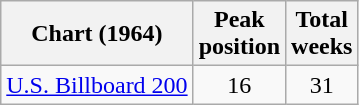<table class="wikitable sortable">
<tr>
<th>Chart (1964)</th>
<th>Peak<br>position</th>
<th>Total<br>weeks</th>
</tr>
<tr>
<td align="left"><a href='#'>U.S. Billboard 200</a></td>
<td style="text-align:center;">16</td>
<td style="text-align:center;">31</td>
</tr>
</table>
